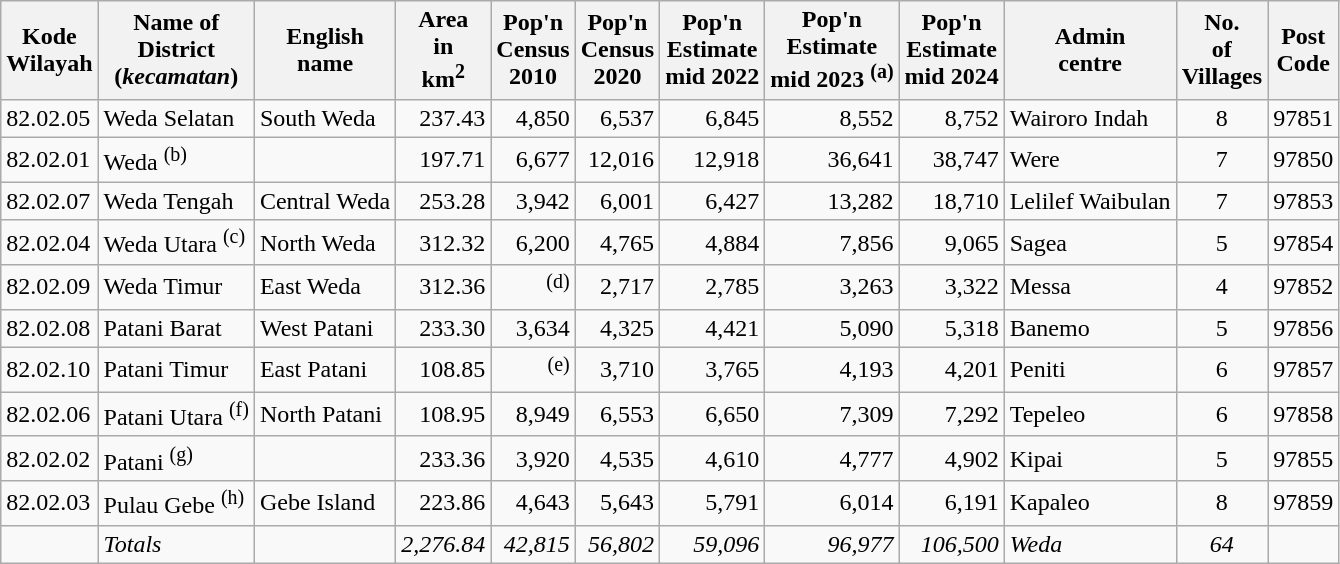<table class="sortable wikitable">
<tr>
<th>Kode <br>Wilayah</th>
<th>Name of<br>District<br>(<em>kecamatan</em>)</th>
<th>English<br>name</th>
<th>Area<br>in <br>km<sup>2</sup></th>
<th>Pop'n<br>Census<br>2010</th>
<th>Pop'n<br>Census<br>2020</th>
<th>Pop'n<br>Estimate<br>mid 2022</th>
<th>Pop'n<br>Estimate<br>mid 2023 <sup>(a)</sup></th>
<th>Pop'n<br>Estimate<br>mid 2024</th>
<th>Admin<br>centre</th>
<th>No.<br> of<br>Villages</th>
<th>Post<br>Code</th>
</tr>
<tr>
<td>82.02.05</td>
<td>Weda Selatan</td>
<td>South Weda</td>
<td align="right">237.43</td>
<td align="right">4,850</td>
<td align="right">6,537</td>
<td align="right">6,845</td>
<td align="right">8,552</td>
<td align="right">8,752</td>
<td>Wairoro Indah</td>
<td align="center">8</td>
<td align="right">97851</td>
</tr>
<tr>
<td>82.02.01</td>
<td>Weda <sup>(b)</sup></td>
<td></td>
<td align="right">197.71</td>
<td align="right">6,677</td>
<td align="right">12,016</td>
<td align="right">12,918</td>
<td align="right">36,641</td>
<td align="right">38,747</td>
<td>Were</td>
<td align="center">7</td>
<td align="right">97850</td>
</tr>
<tr>
<td>82.02.07</td>
<td>Weda Tengah</td>
<td>Central Weda</td>
<td align="right">253.28</td>
<td align="right">3,942</td>
<td align="right">6,001</td>
<td align="right">6,427</td>
<td align="right">13,282</td>
<td align="right">18,710</td>
<td>Lelilef Waibulan</td>
<td align="center">7</td>
<td align="right">97853</td>
</tr>
<tr>
<td>82.02.04</td>
<td>Weda Utara <sup>(c)</sup></td>
<td>North Weda</td>
<td align="right">312.32</td>
<td align="right">6,200</td>
<td align="right">4,765</td>
<td align="right">4,884</td>
<td align="right">7,856</td>
<td align="right">9,065</td>
<td>Sagea</td>
<td align="center">5</td>
<td align="right">97854</td>
</tr>
<tr>
<td>82.02.09</td>
<td>Weda Timur</td>
<td>East Weda</td>
<td align="right">312.36</td>
<td align="right"><sup>(d)</sup></td>
<td align="right">2,717</td>
<td align="right">2,785</td>
<td align="right">3,263</td>
<td align="right">3,322</td>
<td>Messa</td>
<td align="center">4</td>
<td align="right">97852</td>
</tr>
<tr>
<td>82.02.08</td>
<td>Patani Barat</td>
<td>West Patani</td>
<td align="right">233.30</td>
<td align="right">3,634</td>
<td align="right">4,325</td>
<td align="right">4,421</td>
<td align="right">5,090</td>
<td align="right">5,318</td>
<td>Banemo</td>
<td align="center">5</td>
<td align="right">97856</td>
</tr>
<tr>
<td>82.02.10</td>
<td>Patani Timur</td>
<td>East Patani</td>
<td align="right">108.85</td>
<td align="right"><sup>(e)</sup></td>
<td align="right">3,710</td>
<td align="right">3,765</td>
<td align="right">4,193</td>
<td align="right">4,201</td>
<td>Peniti</td>
<td align="center">6</td>
<td align="right">97857</td>
</tr>
<tr>
<td>82.02.06</td>
<td>Patani Utara  <sup>(f)</sup></td>
<td>North Patani</td>
<td align="right">108.95</td>
<td align="right">8,949</td>
<td align="right">6,553</td>
<td align="right">6,650</td>
<td align="right">7,309</td>
<td align="right">7,292</td>
<td>Tepeleo</td>
<td align="center">6</td>
<td align="right">97858</td>
</tr>
<tr>
<td>82.02.02</td>
<td>Patani <sup>(g)</sup></td>
<td></td>
<td align="right">233.36</td>
<td align="right">3,920</td>
<td align="right">4,535</td>
<td align="right">4,610</td>
<td align="right">4,777</td>
<td align="right">4,902</td>
<td>Kipai</td>
<td align="center">5</td>
<td align="right">97855</td>
</tr>
<tr>
<td>82.02.03</td>
<td>Pulau Gebe <sup>(h)</sup></td>
<td>Gebe Island</td>
<td align="right">223.86</td>
<td align="right">4,643</td>
<td align="right">5,643</td>
<td align="right">5,791</td>
<td align="right">6,014</td>
<td align="right">6,191</td>
<td>Kapaleo</td>
<td align="center">8</td>
<td align="right">97859</td>
</tr>
<tr>
<td></td>
<td><em>Totals</em></td>
<td></td>
<td align="right"><em>2,276.84</em></td>
<td align="right"><em>42,815</em></td>
<td align="right"><em>56,802</em></td>
<td align="right"><em>59,096</em></td>
<td align="right"><em>96,977</em></td>
<td align="right"><em>106,500</em></td>
<td><em>Weda</em></td>
<td align="center"><em>64</em></td>
<td></td>
</tr>
</table>
